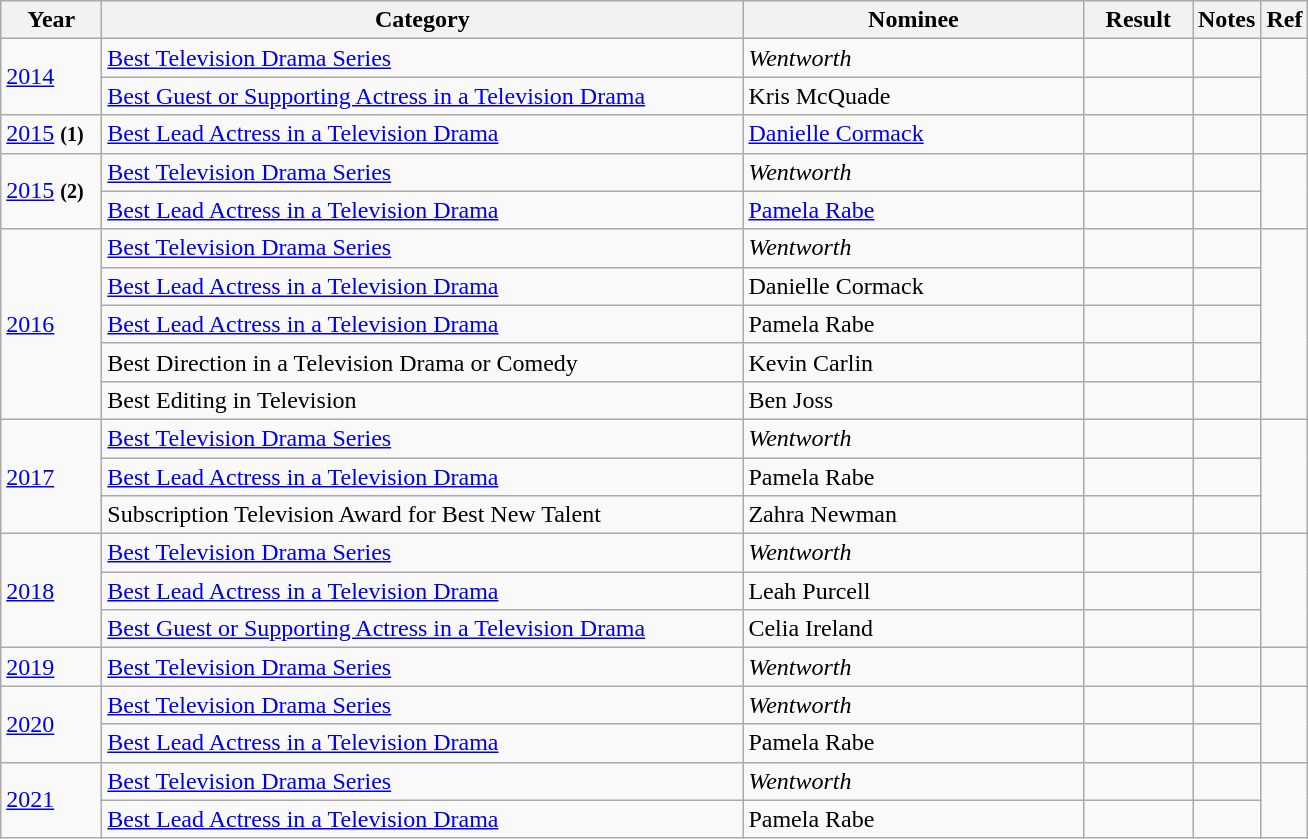<table class="wikitable">
<tr>
<th width="60">Year</th>
<th width="420">Category</th>
<th width="220">Nominee</th>
<th width="65">Result</th>
<th>Notes</th>
<th>Ref</th>
</tr>
<tr>
<td rowspan="2"><a href='#'>2014</a></td>
<td><a href='#'>Best Television Drama Series</a></td>
<td><em>Wentworth</em></td>
<td></td>
<td align="center"></td>
<td align="center" rowspan="2"></td>
</tr>
<tr>
<td><a href='#'>Best Guest or Supporting Actress in a Television Drama</a></td>
<td>Kris McQuade</td>
<td></td>
<td align="center"></td>
</tr>
<tr>
<td><a href='#'>2015</a> <small><strong>(1)</strong></small></td>
<td><a href='#'>Best Lead Actress in a Television Drama</a></td>
<td><a href='#'>Danielle Cormack</a></td>
<td></td>
<td align="center"></td>
<td align="center"></td>
</tr>
<tr>
<td rowspan="2"><a href='#'>2015</a> <small><strong>(2)</strong></small></td>
<td><a href='#'>Best Television Drama Series</a></td>
<td><em>Wentworth</em></td>
<td></td>
<td align="center"></td>
<td align="center" rowspan="2"></td>
</tr>
<tr>
<td><a href='#'>Best Lead Actress in a Television Drama</a></td>
<td><a href='#'>Pamela Rabe</a></td>
<td></td>
<td align="center"></td>
</tr>
<tr>
<td rowspan="5"><a href='#'>2016</a></td>
<td><a href='#'>Best Television Drama Series</a></td>
<td><em>Wentworth</em></td>
<td></td>
<td align="center"></td>
<td align="center" rowspan="5"></td>
</tr>
<tr>
<td><a href='#'>Best Lead Actress in a Television Drama</a></td>
<td>Danielle Cormack</td>
<td></td>
<td align="center"></td>
</tr>
<tr>
<td><a href='#'>Best Lead Actress in a Television Drama</a></td>
<td>Pamela Rabe</td>
<td></td>
<td align="center"></td>
</tr>
<tr>
<td>Best Direction in a Television Drama or Comedy</td>
<td>Kevin Carlin</td>
<td></td>
<td align="center"></td>
</tr>
<tr>
<td>Best Editing in Television</td>
<td>Ben Joss</td>
<td></td>
<td align="center"></td>
</tr>
<tr>
<td rowspan="3"><a href='#'>2017</a></td>
<td><a href='#'>Best Television Drama Series</a></td>
<td><em>Wentworth</em></td>
<td></td>
<td align="center"></td>
<td align="center" rowspan="3"></td>
</tr>
<tr>
<td><a href='#'>Best Lead Actress in a Television Drama</a></td>
<td>Pamela Rabe</td>
<td></td>
<td align="center"></td>
</tr>
<tr>
<td>Subscription Television Award for Best New Talent</td>
<td>Zahra Newman</td>
<td></td>
<td align="center"></td>
</tr>
<tr>
<td rowspan="3"><a href='#'>2018</a></td>
<td><a href='#'>Best Television Drama Series</a></td>
<td><em>Wentworth</em></td>
<td></td>
<td align="center"></td>
<td align="center" rowspan="3"></td>
</tr>
<tr>
<td><a href='#'>Best Lead Actress in a Television Drama</a></td>
<td>Leah Purcell</td>
<td></td>
<td align="center"></td>
</tr>
<tr>
<td><a href='#'>Best Guest or Supporting Actress in a Television Drama</a></td>
<td>Celia Ireland</td>
<td></td>
<td align="center"></td>
</tr>
<tr>
<td><a href='#'>2019</a></td>
<td><a href='#'>Best Television Drama Series</a></td>
<td><em>Wentworth</em></td>
<td></td>
<td align="center"></td>
<td align="center"></td>
</tr>
<tr>
<td rowspan="2"><a href='#'>2020</a></td>
<td><a href='#'>Best Television Drama Series</a></td>
<td><em>Wentworth</em></td>
<td></td>
<td align="center"></td>
<td align="center" rowspan="2"></td>
</tr>
<tr>
<td><a href='#'>Best Lead Actress in a Television Drama</a></td>
<td>Pamela Rabe</td>
<td></td>
<td align="center"></td>
</tr>
<tr>
<td rowspan="2"><a href='#'>2021</a></td>
<td><a href='#'>Best Television Drama Series</a></td>
<td><em>Wentworth</em></td>
<td></td>
<td align="center"></td>
<td align="center" rowspan="2"></td>
</tr>
<tr>
<td><a href='#'>Best Lead Actress in a Television Drama</a></td>
<td>Pamela Rabe</td>
<td></td>
<td align="center"></td>
</tr>
</table>
